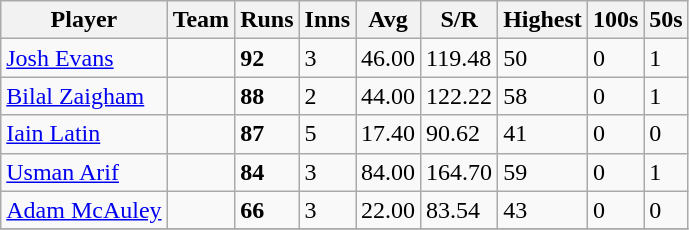<table class="wikitable">
<tr>
<th>Player</th>
<th>Team</th>
<th>Runs</th>
<th>Inns</th>
<th>Avg</th>
<th>S/R</th>
<th>Highest</th>
<th>100s</th>
<th>50s</th>
</tr>
<tr>
<td><a href='#'>Josh Evans</a></td>
<td></td>
<td><strong>92</strong></td>
<td>3</td>
<td>46.00</td>
<td>119.48</td>
<td>50</td>
<td>0</td>
<td>1</td>
</tr>
<tr>
<td><a href='#'>Bilal Zaigham</a></td>
<td></td>
<td><strong>88</strong></td>
<td>2</td>
<td>44.00</td>
<td>122.22</td>
<td>58</td>
<td>0</td>
<td>1</td>
</tr>
<tr>
<td><a href='#'>Iain Latin</a></td>
<td></td>
<td><strong>87</strong></td>
<td>5</td>
<td>17.40</td>
<td>90.62</td>
<td>41</td>
<td>0</td>
<td>0</td>
</tr>
<tr>
<td><a href='#'>Usman Arif</a></td>
<td></td>
<td><strong>84</strong></td>
<td>3</td>
<td>84.00</td>
<td>164.70</td>
<td>59</td>
<td>0</td>
<td>1</td>
</tr>
<tr>
<td><a href='#'>Adam McAuley</a></td>
<td></td>
<td><strong>66</strong></td>
<td>3</td>
<td>22.00</td>
<td>83.54</td>
<td>43</td>
<td>0</td>
<td>0</td>
</tr>
<tr>
</tr>
</table>
